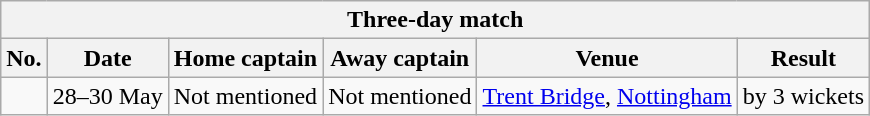<table class="wikitable">
<tr>
<th colspan="9">Three-day match</th>
</tr>
<tr>
<th>No.</th>
<th>Date</th>
<th>Home captain</th>
<th>Away captain</th>
<th>Venue</th>
<th>Result</th>
</tr>
<tr>
<td></td>
<td>28–30 May</td>
<td>Not mentioned</td>
<td>Not mentioned</td>
<td><a href='#'>Trent Bridge</a>, <a href='#'>Nottingham</a></td>
<td> by 3 wickets</td>
</tr>
</table>
